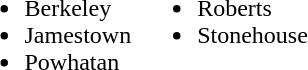<table border="0">
<tr>
<td valign="top"><br><ul><li>Berkeley</li><li>Jamestown</li><li>Powhatan</li></ul></td>
<td valign="top"><br><ul><li>Roberts</li><li>Stonehouse</li></ul></td>
</tr>
</table>
